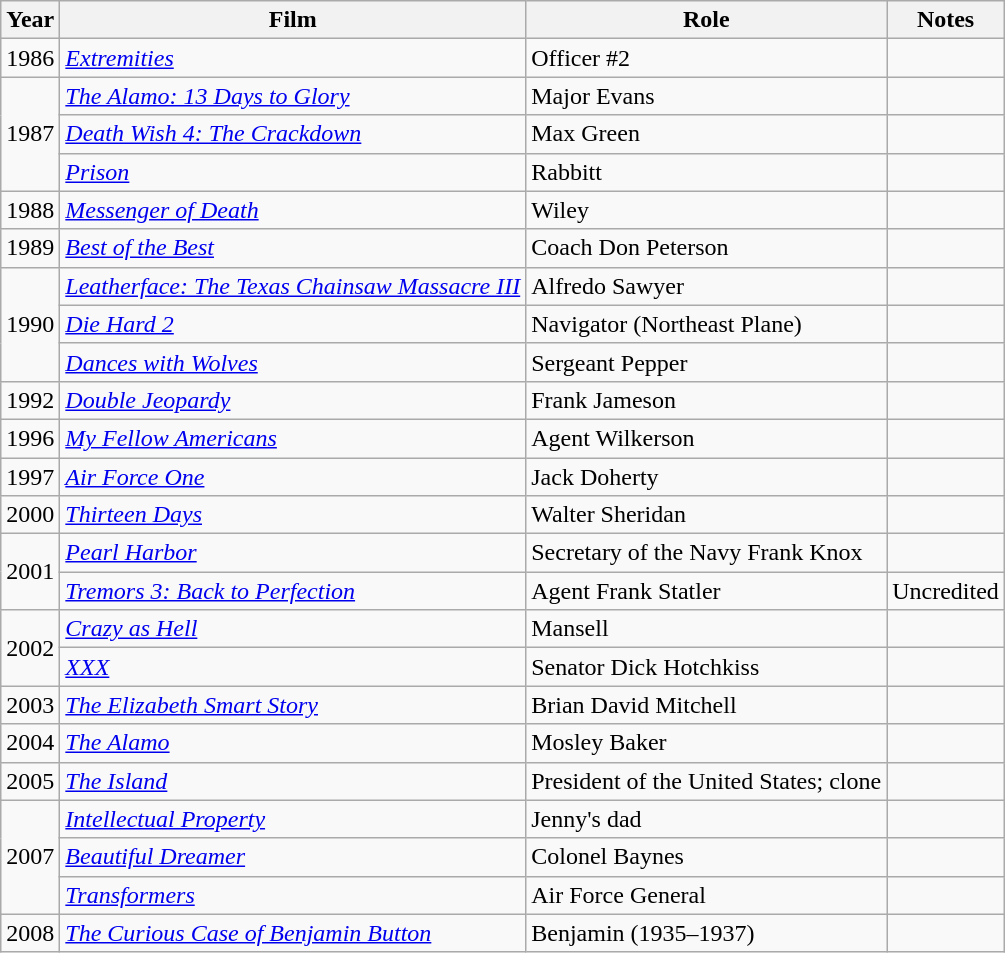<table class="wikitable">
<tr>
<th>Year</th>
<th>Film</th>
<th>Role</th>
<th>Notes</th>
</tr>
<tr>
<td>1986</td>
<td><em><a href='#'>Extremities</a></em></td>
<td>Officer #2</td>
<td></td>
</tr>
<tr>
<td rowspan="3">1987</td>
<td><em><a href='#'>The Alamo: 13 Days to Glory</a></em></td>
<td>Major Evans</td>
<td></td>
</tr>
<tr>
<td><em><a href='#'>Death Wish 4: The Crackdown</a></em></td>
<td>Max Green</td>
<td></td>
</tr>
<tr>
<td><em><a href='#'>Prison</a></em></td>
<td>Rabbitt</td>
<td></td>
</tr>
<tr>
<td>1988</td>
<td><em><a href='#'>Messenger of Death</a></em></td>
<td>Wiley</td>
<td></td>
</tr>
<tr>
<td>1989</td>
<td><em><a href='#'>Best of the Best</a></em></td>
<td>Coach Don Peterson</td>
<td></td>
</tr>
<tr>
<td rowspan="3">1990</td>
<td><em><a href='#'>Leatherface: The Texas Chainsaw Massacre III</a></em></td>
<td>Alfredo Sawyer</td>
<td></td>
</tr>
<tr>
<td><em><a href='#'>Die Hard 2</a></em></td>
<td>Navigator (Northeast Plane)</td>
<td></td>
</tr>
<tr>
<td><em><a href='#'>Dances with Wolves</a></em></td>
<td>Sergeant Pepper</td>
<td></td>
</tr>
<tr>
<td>1992</td>
<td><em><a href='#'>Double Jeopardy</a></em></td>
<td>Frank Jameson</td>
<td></td>
</tr>
<tr>
<td>1996</td>
<td><em><a href='#'>My Fellow Americans</a></em></td>
<td>Agent Wilkerson</td>
<td></td>
</tr>
<tr>
<td>1997</td>
<td><em><a href='#'>Air Force One</a></em></td>
<td>Jack Doherty</td>
<td></td>
</tr>
<tr>
<td>2000</td>
<td><em><a href='#'>Thirteen Days</a></em></td>
<td>Walter Sheridan</td>
<td></td>
</tr>
<tr>
<td rowspan="2">2001</td>
<td><em><a href='#'>Pearl Harbor</a></em></td>
<td>Secretary of the Navy Frank Knox</td>
<td></td>
</tr>
<tr>
<td><em><a href='#'>Tremors 3: Back to Perfection</a></em></td>
<td>Agent Frank Statler</td>
<td>Uncredited</td>
</tr>
<tr>
<td rowspan="2">2002</td>
<td><em><a href='#'>Crazy as Hell</a></em></td>
<td>Mansell</td>
<td></td>
</tr>
<tr>
<td><em><a href='#'>XXX</a></em></td>
<td>Senator Dick Hotchkiss</td>
<td></td>
</tr>
<tr>
<td>2003</td>
<td><em><a href='#'>The Elizabeth Smart Story</a></em></td>
<td>Brian David Mitchell</td>
<td></td>
</tr>
<tr>
<td>2004</td>
<td><em><a href='#'>The Alamo</a></em></td>
<td>Mosley Baker</td>
<td></td>
</tr>
<tr>
<td>2005</td>
<td><em><a href='#'>The Island</a></em></td>
<td>President of the United States; clone</td>
<td></td>
</tr>
<tr>
<td rowspan="3">2007</td>
<td><em><a href='#'>Intellectual Property</a></em></td>
<td>Jenny's dad</td>
<td></td>
</tr>
<tr>
<td><em><a href='#'>Beautiful Dreamer</a></em></td>
<td>Colonel Baynes</td>
<td></td>
</tr>
<tr>
<td><em><a href='#'>Transformers</a></em></td>
<td>Air Force General</td>
<td></td>
</tr>
<tr>
<td>2008</td>
<td><em><a href='#'>The Curious Case of Benjamin Button</a></em></td>
<td>Benjamin (1935–1937)</td>
<td></td>
</tr>
</table>
